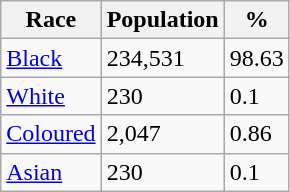<table class="wikitable sortable">
<tr>
<th>Race</th>
<th>Population</th>
<th>%</th>
</tr>
<tr>
<td><a href='#'>Black</a></td>
<td>234,531</td>
<td>98.63</td>
</tr>
<tr>
<td><a href='#'>White</a></td>
<td>230</td>
<td>0.1</td>
</tr>
<tr>
<td><a href='#'>Coloured</a></td>
<td>2,047</td>
<td>0.86</td>
</tr>
<tr>
<td><a href='#'>Asian</a></td>
<td>230</td>
<td>0.1</td>
</tr>
</table>
